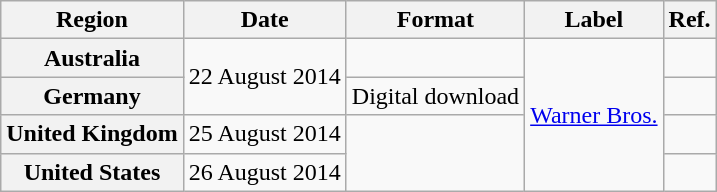<table class="wikitable sortable plainrowheaders">
<tr>
<th scope="col">Region</th>
<th scope="col">Date</th>
<th scope="col">Format</th>
<th scope="col">Label</th>
<th scope="col">Ref.</th>
</tr>
<tr>
<th scope="row">Australia</th>
<td rowspan="2">22 August 2014</td>
<td></td>
<td rowspan="4"><a href='#'>Warner Bros.</a></td>
<td></td>
</tr>
<tr>
<th scope="row">Germany</th>
<td>Digital download</td>
<td></td>
</tr>
<tr>
<th scope="row">United Kingdom</th>
<td>25 August 2014</td>
<td rowspan="2"></td>
<td></td>
</tr>
<tr>
<th scope="row">United States</th>
<td>26 August 2014</td>
<td></td>
</tr>
</table>
